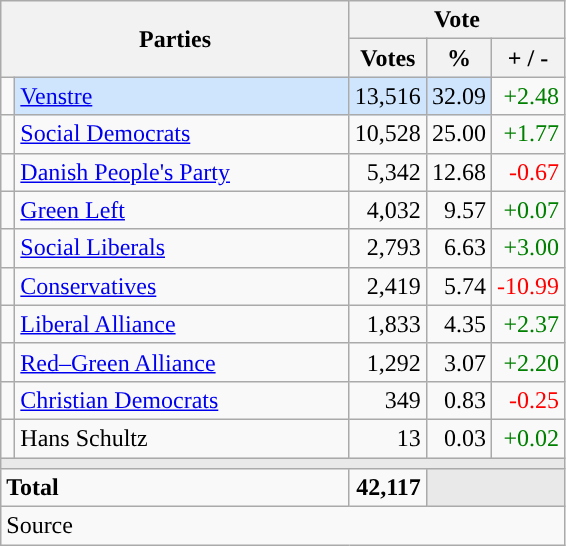<table class="wikitable" style="text-align:right;">
<tr>
<th style="text-align:centre;" rowspan="2" colspan="2" width="225">Parties</th>
<th colspan="3">Vote</th>
</tr>
<tr>
<th width="15">Votes</th>
<th width="15">%</th>
<th width="15">+ / -</th>
</tr>
<tr>
<td width="2" style="color:inherit;background:"></td>
<td bgcolor=#cfe5fe  align="left"><a href='#'>Venstre</a></td>
<td bgcolor=#cfe5fe>13,516</td>
<td bgcolor=#cfe5fe>32.09</td>
<td style=color:green;>+2.48</td>
</tr>
<tr>
<td width="2" style="color:inherit;background:"></td>
<td align="left"><a href='#'>Social Democrats</a></td>
<td>10,528</td>
<td>25.00</td>
<td style=color:green;>+1.77</td>
</tr>
<tr>
<td width="2" style="color:inherit;background:"></td>
<td align="left"><a href='#'>Danish People's Party</a></td>
<td>5,342</td>
<td>12.68</td>
<td style=color:red;>-0.67</td>
</tr>
<tr>
<td width="2" style="color:inherit;background:"></td>
<td align="left"><a href='#'>Green Left</a></td>
<td>4,032</td>
<td>9.57</td>
<td style=color:green;>+0.07</td>
</tr>
<tr>
<td width="2" style="color:inherit;background:"></td>
<td align="left"><a href='#'>Social Liberals</a></td>
<td>2,793</td>
<td>6.63</td>
<td style=color:green;>+3.00</td>
</tr>
<tr>
<td width="2" style="color:inherit;background:"></td>
<td align="left"><a href='#'>Conservatives</a></td>
<td>2,419</td>
<td>5.74</td>
<td style=color:red;>-10.99</td>
</tr>
<tr>
<td width="2" style="color:inherit;background:"></td>
<td align="left"><a href='#'>Liberal Alliance</a></td>
<td>1,833</td>
<td>4.35</td>
<td style=color:green;>+2.37</td>
</tr>
<tr>
<td width="2" style="color:inherit;background:"></td>
<td align="left"><a href='#'>Red–Green Alliance</a></td>
<td>1,292</td>
<td>3.07</td>
<td style=color:green;>+2.20</td>
</tr>
<tr>
<td width="2" style="color:inherit;background:"></td>
<td align="left"><a href='#'>Christian Democrats</a></td>
<td>349</td>
<td>0.83</td>
<td style=color:red;>-0.25</td>
</tr>
<tr>
<td width="2" style="color:inherit;background:"></td>
<td align="left">Hans Schultz</td>
<td>13</td>
<td>0.03</td>
<td style=color:green;>+0.02</td>
</tr>
<tr>
<td colspan="7" bgcolor="#E9E9E9"></td>
</tr>
<tr>
<td align="left" colspan="2"><strong>Total</strong></td>
<td><strong>42,117</strong></td>
<td bgcolor="#E9E9E9" colspan="2"></td>
</tr>
<tr>
<td align="left" colspan="6">Source</td>
</tr>
</table>
